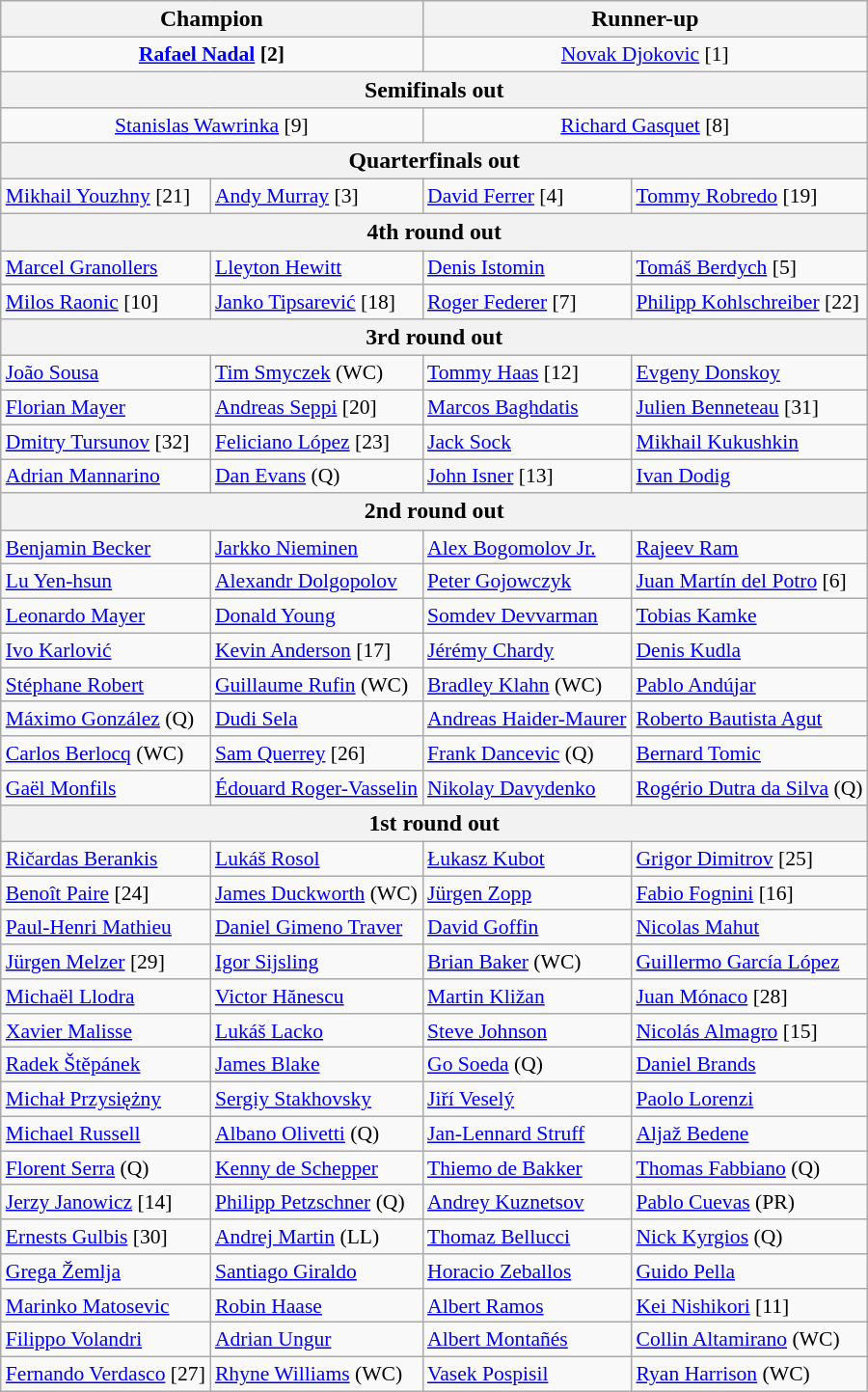<table class="wikitable collapsible collapsed" style="font-size:90%">
<tr style="font-size:110%">
<th colspan="2"><strong>Champion</strong></th>
<th colspan="2">Runner-up</th>
</tr>
<tr style="text-align:center;">
<td colspan="2"> <strong><a href='#'>Rafael Nadal</a> [2]</strong></td>
<td colspan="2"> <a href='#'>Novak Djokovic</a> [1]</td>
</tr>
<tr style="font-size:110%">
<th colspan="4">Semifinals out</th>
</tr>
<tr style="text-align:center;">
<td colspan="2"> <a href='#'>Stanislas Wawrinka</a> [9]</td>
<td colspan="2"> <a href='#'>Richard Gasquet</a> [8]</td>
</tr>
<tr style="font-size:110%">
<th colspan="4">Quarterfinals out</th>
</tr>
<tr>
<td> <a href='#'>Mikhail Youzhny</a> [21]</td>
<td> <a href='#'>Andy Murray</a> [3]</td>
<td> <a href='#'>David Ferrer</a> [4]</td>
<td> <a href='#'>Tommy Robredo</a> [19]</td>
</tr>
<tr style="font-size:110%">
<th colspan="4">4th round out</th>
</tr>
<tr>
<td> <a href='#'>Marcel Granollers</a></td>
<td> <a href='#'>Lleyton Hewitt</a></td>
<td> <a href='#'>Denis Istomin</a></td>
<td> <a href='#'>Tomáš Berdych</a> [5]</td>
</tr>
<tr>
<td> <a href='#'>Milos Raonic</a> [10]</td>
<td> <a href='#'>Janko Tipsarević</a> [18]</td>
<td> <a href='#'>Roger Federer</a> [7]</td>
<td> <a href='#'>Philipp Kohlschreiber</a> [22]</td>
</tr>
<tr style="font-size:110%">
<th colspan="4">3rd round out</th>
</tr>
<tr>
<td> <a href='#'>João Sousa</a></td>
<td> <a href='#'>Tim Smyczek</a> (WC)</td>
<td> <a href='#'>Tommy Haas</a> [12]</td>
<td> <a href='#'>Evgeny Donskoy</a></td>
</tr>
<tr>
<td> <a href='#'>Florian Mayer</a></td>
<td> <a href='#'>Andreas Seppi</a> [20]</td>
<td> <a href='#'>Marcos Baghdatis</a></td>
<td> <a href='#'>Julien Benneteau</a> [31]</td>
</tr>
<tr>
<td> <a href='#'>Dmitry Tursunov</a> [32]</td>
<td> <a href='#'>Feliciano López</a> [23]</td>
<td> <a href='#'>Jack Sock</a></td>
<td> <a href='#'>Mikhail Kukushkin</a></td>
</tr>
<tr>
<td> <a href='#'>Adrian Mannarino</a></td>
<td> <a href='#'>Dan Evans</a> (Q)</td>
<td> <a href='#'>John Isner</a> [13]</td>
<td> <a href='#'>Ivan Dodig</a></td>
</tr>
<tr style="font-size:110%">
<th colspan="4">2nd round out</th>
</tr>
<tr>
<td> <a href='#'>Benjamin Becker</a></td>
<td> <a href='#'>Jarkko Nieminen</a></td>
<td> <a href='#'>Alex Bogomolov Jr.</a></td>
<td> <a href='#'>Rajeev Ram</a></td>
</tr>
<tr>
<td> <a href='#'>Lu Yen-hsun</a></td>
<td> <a href='#'>Alexandr Dolgopolov</a></td>
<td> <a href='#'>Peter Gojowczyk</a></td>
<td> <a href='#'>Juan Martín del Potro</a> [6]</td>
</tr>
<tr>
<td> <a href='#'>Leonardo Mayer</a></td>
<td> <a href='#'>Donald Young</a></td>
<td> <a href='#'>Somdev Devvarman</a></td>
<td> <a href='#'>Tobias Kamke</a></td>
</tr>
<tr>
<td> <a href='#'>Ivo Karlović</a></td>
<td> <a href='#'>Kevin Anderson</a> [17]</td>
<td> <a href='#'>Jérémy Chardy</a></td>
<td> <a href='#'>Denis Kudla</a></td>
</tr>
<tr>
<td> <a href='#'>Stéphane Robert</a></td>
<td> <a href='#'>Guillaume Rufin</a> (WC)</td>
<td> <a href='#'>Bradley Klahn</a> (WC)</td>
<td> <a href='#'>Pablo Andújar</a></td>
</tr>
<tr>
<td> <a href='#'>Máximo González</a> (Q)</td>
<td> <a href='#'>Dudi Sela</a></td>
<td> <a href='#'>Andreas Haider-Maurer</a></td>
<td> <a href='#'>Roberto Bautista Agut</a></td>
</tr>
<tr>
<td> <a href='#'>Carlos Berlocq</a> (WC)</td>
<td> <a href='#'>Sam Querrey</a> [26]</td>
<td> <a href='#'>Frank Dancevic</a> (Q)</td>
<td> <a href='#'>Bernard Tomic</a></td>
</tr>
<tr>
<td> <a href='#'>Gaël Monfils</a></td>
<td> <a href='#'>Édouard Roger-Vasselin</a></td>
<td> <a href='#'>Nikolay Davydenko</a></td>
<td> <a href='#'>Rogério Dutra da Silva</a> (Q)</td>
</tr>
<tr style="font-size:110%">
<th colspan="4">1st round out</th>
</tr>
<tr>
<td> <a href='#'>Ričardas Berankis</a></td>
<td> <a href='#'>Lukáš Rosol</a></td>
<td> <a href='#'>Łukasz Kubot</a></td>
<td> <a href='#'>Grigor Dimitrov</a> [25]</td>
</tr>
<tr>
<td> <a href='#'>Benoît Paire</a> [24]</td>
<td> <a href='#'>James Duckworth</a> (WC)</td>
<td> <a href='#'>Jürgen Zopp</a></td>
<td> <a href='#'>Fabio Fognini</a> [16]</td>
</tr>
<tr>
<td> <a href='#'>Paul-Henri Mathieu</a></td>
<td> <a href='#'>Daniel Gimeno Traver</a></td>
<td> <a href='#'>David Goffin</a></td>
<td> <a href='#'>Nicolas Mahut</a></td>
</tr>
<tr>
<td> <a href='#'>Jürgen Melzer</a> [29]</td>
<td> <a href='#'>Igor Sijsling</a></td>
<td> <a href='#'>Brian Baker</a> (WC)</td>
<td> <a href='#'>Guillermo García López</a></td>
</tr>
<tr>
<td> <a href='#'>Michaël Llodra</a></td>
<td> <a href='#'>Victor Hănescu</a></td>
<td> <a href='#'>Martin Kližan</a></td>
<td> <a href='#'>Juan Mónaco</a> [28]</td>
</tr>
<tr>
<td> <a href='#'>Xavier Malisse</a></td>
<td> <a href='#'>Lukáš Lacko</a></td>
<td> <a href='#'>Steve Johnson</a></td>
<td> <a href='#'>Nicolás Almagro</a> [15]</td>
</tr>
<tr>
<td> <a href='#'>Radek Štěpánek</a></td>
<td> <a href='#'>James Blake</a></td>
<td> <a href='#'>Go Soeda</a> (Q)</td>
<td> <a href='#'>Daniel Brands</a></td>
</tr>
<tr>
<td> <a href='#'>Michał Przysiężny</a></td>
<td> <a href='#'>Sergiy Stakhovsky</a></td>
<td> <a href='#'>Jiří Veselý</a></td>
<td> <a href='#'>Paolo Lorenzi</a></td>
</tr>
<tr>
<td> <a href='#'>Michael Russell</a></td>
<td> <a href='#'>Albano Olivetti</a> (Q)</td>
<td> <a href='#'>Jan-Lennard Struff</a></td>
<td> <a href='#'>Aljaž Bedene</a></td>
</tr>
<tr>
<td> <a href='#'>Florent Serra</a> (Q)</td>
<td> <a href='#'>Kenny de Schepper</a></td>
<td> <a href='#'>Thiemo de Bakker</a></td>
<td> <a href='#'>Thomas Fabbiano</a> (Q)</td>
</tr>
<tr>
<td> <a href='#'>Jerzy Janowicz</a> [14]</td>
<td> <a href='#'>Philipp Petzschner</a> (Q)</td>
<td> <a href='#'>Andrey Kuznetsov</a></td>
<td> <a href='#'>Pablo Cuevas</a> (PR)</td>
</tr>
<tr>
<td> <a href='#'>Ernests Gulbis</a> [30]</td>
<td> <a href='#'>Andrej Martin</a> (LL)</td>
<td> <a href='#'>Thomaz Bellucci</a></td>
<td> <a href='#'>Nick Kyrgios</a> (Q)</td>
</tr>
<tr>
<td> <a href='#'>Grega Žemlja</a></td>
<td> <a href='#'>Santiago Giraldo</a></td>
<td> <a href='#'>Horacio Zeballos</a></td>
<td> <a href='#'>Guido Pella</a></td>
</tr>
<tr>
<td> <a href='#'>Marinko Matosevic</a></td>
<td> <a href='#'>Robin Haase</a></td>
<td> <a href='#'>Albert Ramos</a></td>
<td> <a href='#'>Kei Nishikori</a> [11]</td>
</tr>
<tr>
<td> <a href='#'>Filippo Volandri</a></td>
<td> <a href='#'>Adrian Ungur</a></td>
<td> <a href='#'>Albert Montañés</a></td>
<td> <a href='#'>Collin Altamirano</a> (WC)</td>
</tr>
<tr>
<td> <a href='#'>Fernando Verdasco</a> [27]</td>
<td> <a href='#'>Rhyne Williams</a> (WC)</td>
<td> <a href='#'>Vasek Pospisil</a></td>
<td> <a href='#'>Ryan Harrison</a> (WC)</td>
</tr>
</table>
